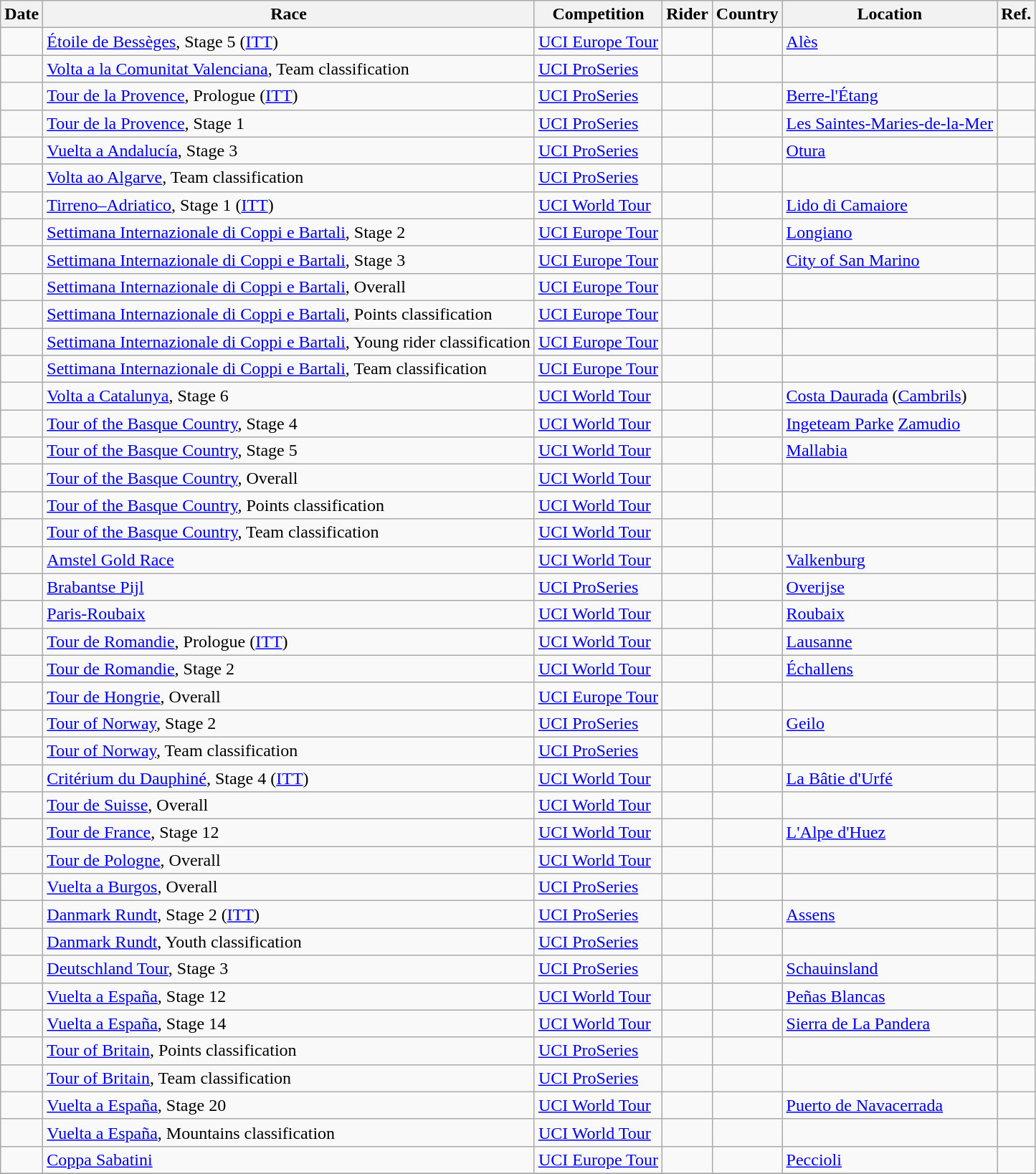<table class="wikitable sortable">
<tr>
<th>Date</th>
<th>Race</th>
<th>Competition</th>
<th>Rider</th>
<th>Country</th>
<th>Location</th>
<th class="unsortable">Ref.</th>
</tr>
<tr>
<td></td>
<td><a href='#'>Étoile de Bessèges</a>, Stage 5 (<a href='#'>ITT</a>)</td>
<td><a href='#'>UCI Europe Tour</a></td>
<td></td>
<td></td>
<td><a href='#'>Alès</a></td>
<td align="center"></td>
</tr>
<tr>
<td></td>
<td><a href='#'>Volta a la Comunitat Valenciana</a>, Team classification</td>
<td><a href='#'>UCI ProSeries</a></td>
<td align="center"></td>
<td></td>
<td></td>
<td align="center"></td>
</tr>
<tr>
<td></td>
<td><a href='#'>Tour de la Provence</a>, Prologue (<a href='#'>ITT</a>)</td>
<td><a href='#'>UCI ProSeries</a></td>
<td></td>
<td></td>
<td><a href='#'>Berre-l'Étang</a></td>
<td align="center"></td>
</tr>
<tr>
<td></td>
<td><a href='#'>Tour de la Provence</a>, Stage 1</td>
<td><a href='#'>UCI ProSeries</a></td>
<td></td>
<td></td>
<td><a href='#'>Les Saintes-Maries-de-la-Mer</a></td>
<td align="center"></td>
</tr>
<tr>
<td></td>
<td><a href='#'>Vuelta a Andalucía</a>, Stage 3</td>
<td><a href='#'>UCI ProSeries</a></td>
<td></td>
<td></td>
<td><a href='#'>Otura</a></td>
<td align="center"></td>
</tr>
<tr>
<td></td>
<td><a href='#'>Volta ao Algarve</a>, Team classification</td>
<td><a href='#'>UCI ProSeries</a></td>
<td align="center"></td>
<td></td>
<td></td>
<td align="center"></td>
</tr>
<tr>
<td></td>
<td><a href='#'>Tirreno–Adriatico</a>, Stage 1 (<a href='#'>ITT</a>)</td>
<td><a href='#'>UCI World Tour</a></td>
<td></td>
<td></td>
<td><a href='#'>Lido di Camaiore</a></td>
<td align="center"></td>
</tr>
<tr>
<td></td>
<td><a href='#'>Settimana Internazionale di Coppi e Bartali</a>, Stage 2</td>
<td><a href='#'>UCI Europe Tour</a></td>
<td></td>
<td></td>
<td><a href='#'>Longiano</a></td>
<td align="center"></td>
</tr>
<tr>
<td></td>
<td><a href='#'>Settimana Internazionale di Coppi e Bartali</a>, Stage 3</td>
<td><a href='#'>UCI Europe Tour</a></td>
<td></td>
<td></td>
<td><a href='#'>City of San Marino</a></td>
<td align="center"></td>
</tr>
<tr>
<td></td>
<td><a href='#'>Settimana Internazionale di Coppi e Bartali</a>, Overall</td>
<td><a href='#'>UCI Europe Tour</a></td>
<td></td>
<td></td>
<td></td>
<td align="center"></td>
</tr>
<tr>
<td></td>
<td><a href='#'>Settimana Internazionale di Coppi e Bartali</a>, Points classification</td>
<td><a href='#'>UCI Europe Tour</a></td>
<td></td>
<td></td>
<td></td>
<td align="center"></td>
</tr>
<tr>
<td></td>
<td><a href='#'>Settimana Internazionale di Coppi e Bartali</a>, Young rider classification</td>
<td><a href='#'>UCI Europe Tour</a></td>
<td></td>
<td></td>
<td></td>
<td align="center"></td>
</tr>
<tr>
<td></td>
<td><a href='#'>Settimana Internazionale di Coppi e Bartali</a>, Team classification</td>
<td><a href='#'>UCI Europe Tour</a></td>
<td align="center"></td>
<td></td>
<td></td>
<td align="center"></td>
</tr>
<tr>
<td></td>
<td><a href='#'>Volta a Catalunya</a>, Stage 6</td>
<td><a href='#'>UCI World Tour</a></td>
<td></td>
<td></td>
<td><a href='#'>Costa Daurada</a> (<a href='#'>Cambrils</a>)</td>
<td align="center"></td>
</tr>
<tr>
<td></td>
<td><a href='#'>Tour of the Basque Country</a>, Stage 4</td>
<td><a href='#'>UCI World Tour</a></td>
<td></td>
<td></td>
<td><a href='#'>Ingeteam Parke</a> <a href='#'>Zamudio</a></td>
<td align="center"></td>
</tr>
<tr>
<td></td>
<td><a href='#'>Tour of the Basque Country</a>, Stage 5</td>
<td><a href='#'>UCI World Tour</a></td>
<td></td>
<td></td>
<td><a href='#'>Mallabia</a></td>
<td align="center"></td>
</tr>
<tr>
<td></td>
<td><a href='#'>Tour of the Basque Country</a>, Overall</td>
<td><a href='#'>UCI World Tour</a></td>
<td></td>
<td></td>
<td></td>
<td align="center"></td>
</tr>
<tr>
<td></td>
<td><a href='#'>Tour of the Basque Country</a>, Points classification</td>
<td><a href='#'>UCI World Tour</a></td>
<td></td>
<td></td>
<td></td>
<td align="center"></td>
</tr>
<tr>
<td></td>
<td><a href='#'>Tour of the Basque Country</a>, Team classification</td>
<td><a href='#'>UCI World Tour</a></td>
<td align="center"></td>
<td></td>
<td></td>
<td align="center"></td>
</tr>
<tr>
<td></td>
<td><a href='#'>Amstel Gold Race</a></td>
<td><a href='#'>UCI World Tour</a></td>
<td></td>
<td></td>
<td><a href='#'>Valkenburg</a></td>
<td align="center"></td>
</tr>
<tr>
<td></td>
<td><a href='#'>Brabantse Pijl</a></td>
<td><a href='#'>UCI ProSeries</a></td>
<td></td>
<td></td>
<td><a href='#'>Overijse</a></td>
<td align="center"></td>
</tr>
<tr>
<td></td>
<td><a href='#'>Paris-Roubaix</a></td>
<td><a href='#'>UCI World Tour</a></td>
<td></td>
<td></td>
<td><a href='#'>Roubaix</a></td>
<td align="center"></td>
</tr>
<tr>
<td></td>
<td><a href='#'>Tour de Romandie</a>, Prologue (<a href='#'>ITT</a>)</td>
<td><a href='#'>UCI World Tour</a></td>
<td></td>
<td></td>
<td><a href='#'>Lausanne</a></td>
<td align="center"></td>
</tr>
<tr>
<td></td>
<td><a href='#'>Tour de Romandie</a>, Stage 2</td>
<td><a href='#'>UCI World Tour</a></td>
<td></td>
<td></td>
<td><a href='#'>Échallens</a></td>
<td align="center"></td>
</tr>
<tr>
<td></td>
<td><a href='#'>Tour de Hongrie</a>, Overall</td>
<td><a href='#'>UCI Europe Tour</a></td>
<td></td>
<td></td>
<td></td>
<td align="center"></td>
</tr>
<tr>
<td></td>
<td><a href='#'>Tour of Norway</a>, Stage 2</td>
<td><a href='#'>UCI ProSeries</a></td>
<td></td>
<td></td>
<td><a href='#'>Geilo</a></td>
<td align="center"></td>
</tr>
<tr>
<td></td>
<td><a href='#'>Tour of Norway</a>, Team classification</td>
<td><a href='#'>UCI ProSeries</a></td>
<td align="center"></td>
<td></td>
<td></td>
<td align="center"></td>
</tr>
<tr>
<td></td>
<td><a href='#'>Critérium du Dauphiné</a>, Stage 4 (<a href='#'>ITT</a>)</td>
<td><a href='#'>UCI World Tour</a></td>
<td></td>
<td></td>
<td><a href='#'>La Bâtie d'Urfé</a></td>
<td align="center"></td>
</tr>
<tr>
<td></td>
<td><a href='#'>Tour de Suisse</a>, Overall</td>
<td><a href='#'>UCI World Tour</a></td>
<td></td>
<td></td>
<td></td>
<td></td>
</tr>
<tr>
<td></td>
<td><a href='#'>Tour de France</a>, Stage 12</td>
<td><a href='#'>UCI World Tour</a></td>
<td></td>
<td></td>
<td><a href='#'>L'Alpe d'Huez</a></td>
<td align="center"></td>
</tr>
<tr>
<td></td>
<td><a href='#'>Tour de Pologne</a>, Overall</td>
<td><a href='#'>UCI World Tour</a></td>
<td></td>
<td></td>
<td></td>
<td></td>
</tr>
<tr>
<td></td>
<td><a href='#'>Vuelta a Burgos</a>, Overall</td>
<td><a href='#'>UCI ProSeries</a></td>
<td></td>
<td></td>
<td></td>
<td></td>
</tr>
<tr>
<td></td>
<td><a href='#'>Danmark Rundt</a>, Stage 2 (<a href='#'>ITT</a>)</td>
<td><a href='#'>UCI ProSeries</a></td>
<td></td>
<td></td>
<td><a href='#'>Assens</a></td>
<td></td>
</tr>
<tr>
<td></td>
<td><a href='#'>Danmark Rundt</a>, Youth classification</td>
<td><a href='#'>UCI ProSeries</a></td>
<td></td>
<td></td>
<td></td>
<td></td>
</tr>
<tr>
<td></td>
<td><a href='#'>Deutschland Tour</a>, Stage 3</td>
<td><a href='#'>UCI ProSeries</a></td>
<td></td>
<td></td>
<td><a href='#'>Schauinsland</a></td>
<td></td>
</tr>
<tr>
<td></td>
<td><a href='#'>Vuelta a España</a>, Stage 12</td>
<td><a href='#'>UCI World Tour</a></td>
<td></td>
<td></td>
<td><a href='#'>Peñas Blancas</a></td>
<td align="center"></td>
</tr>
<tr>
<td></td>
<td><a href='#'>Vuelta a España</a>, Stage 14</td>
<td><a href='#'>UCI World Tour</a></td>
<td></td>
<td></td>
<td><a href='#'>Sierra de La Pandera</a></td>
<td align="center"></td>
</tr>
<tr>
<td></td>
<td><a href='#'>Tour of Britain</a>, Points classification</td>
<td><a href='#'>UCI ProSeries</a></td>
<td></td>
<td></td>
<td></td>
<td align="center"></td>
</tr>
<tr>
<td></td>
<td><a href='#'>Tour of Britain</a>, Team classification</td>
<td><a href='#'>UCI ProSeries</a></td>
<td align="center"></td>
<td></td>
<td></td>
<td align="center"></td>
</tr>
<tr>
<td></td>
<td><a href='#'>Vuelta a España</a>, Stage 20</td>
<td><a href='#'>UCI World Tour</a></td>
<td></td>
<td></td>
<td><a href='#'>Puerto de Navacerrada</a></td>
<td align="center"></td>
</tr>
<tr>
<td></td>
<td><a href='#'>Vuelta a España</a>, Mountains classification</td>
<td><a href='#'>UCI World Tour</a></td>
<td></td>
<td></td>
<td></td>
<td align="center"></td>
</tr>
<tr>
<td></td>
<td><a href='#'>Coppa Sabatini</a></td>
<td><a href='#'>UCI Europe Tour</a></td>
<td></td>
<td></td>
<td><a href='#'>Peccioli</a></td>
<td align="center"></td>
</tr>
<tr>
</tr>
</table>
